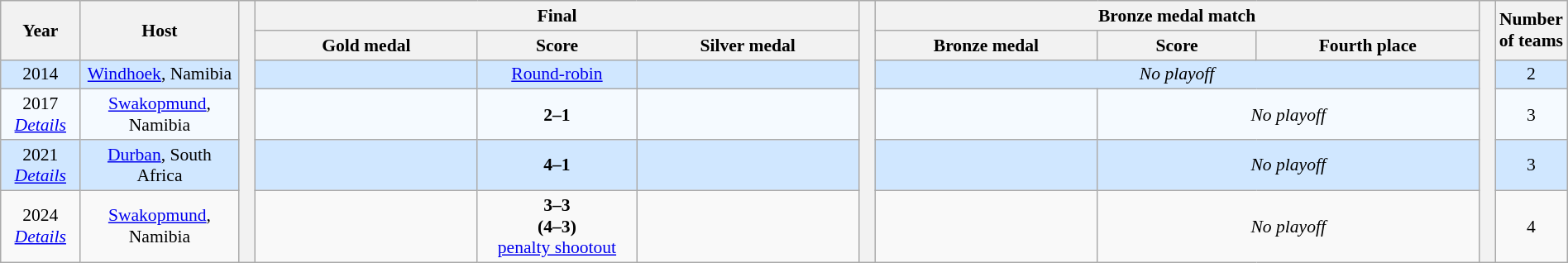<table class="wikitable" style="text-align:center;width:100%; font-size:90%;">
<tr>
<th rowspan=2 width=5%>Year</th>
<th rowspan=2 width=10%>Host</th>
<th width=1% rowspan=6></th>
<th colspan=3>Final</th>
<th width=1% rowspan=6></th>
<th colspan=3>Bronze medal match</th>
<th width=1% rowspan=6></th>
<th width=4% rowspan=2>Number of teams</th>
</tr>
<tr>
<th width=14%>Gold medal</th>
<th width=10%>Score</th>
<th width=14%>Silver medal</th>
<th width=14%>Bronze medal</th>
<th width=10%>Score</th>
<th width=14%>Fourth place</th>
</tr>
<tr bgcolor=#D0E7FF>
<td>2014</td>
<td><a href='#'>Windhoek</a>, Namibia</td>
<td><strong></strong></td>
<td><a href='#'>Round-robin</a></td>
<td></td>
<td colspan=3><em>No playoff</em></td>
<td>2</td>
</tr>
<tr bgcolor=#F5FAFF>
<td>2017<br><em><a href='#'>Details</a></em></td>
<td><a href='#'>Swakopmund</a>, Namibia</td>
<td><strong></strong></td>
<td><strong>2–1</strong></td>
<td></td>
<td></td>
<td colspan=2><em>No playoff</em></td>
<td>3</td>
</tr>
<tr bgcolor=#D0E7FF>
<td>2021<br><em><a href='#'>Details</a></em></td>
<td><a href='#'>Durban</a>, South Africa</td>
<td><strong></strong></td>
<td><strong>4–1</strong></td>
<td></td>
<td></td>
<td colspan=2><em>No playoff</em></td>
<td>3</td>
</tr>
<tr>
<td>2024<br><em><a href='#'>Details</a></em></td>
<td><a href='#'>Swakopmund</a>, Namibia</td>
<td><strong></strong></td>
<td><strong>3–3<br>(4–3)</strong><br><a href='#'>penalty shootout</a></td>
<td></td>
<td></td>
<td colspan=2><em>No playoff</em></td>
<td>4</td>
</tr>
</table>
